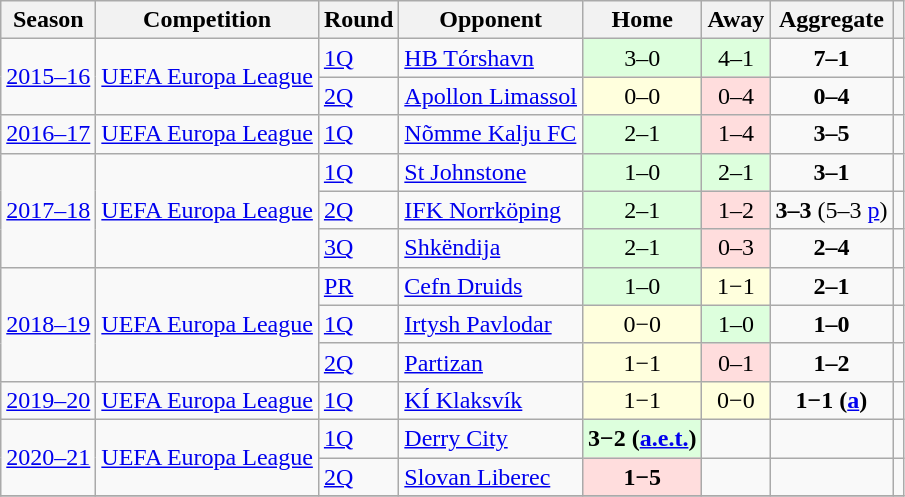<table class="wikitable" style="text-align:left;">
<tr>
<th>Season</th>
<th>Competition</th>
<th>Round</th>
<th>Opponent</th>
<th>Home</th>
<th>Away</th>
<th>Aggregate</th>
<th></th>
</tr>
<tr>
<td rowspan="2"><a href='#'>2015–16</a></td>
<td rowspan="2"><a href='#'>UEFA Europa League</a></td>
<td><a href='#'>1Q</a></td>
<td> <a href='#'>HB Tórshavn</a></td>
<td style="text-align:center; background:#dfd;">3–0</td>
<td style="text-align:center; background:#dfd;">4–1</td>
<td style="text-align:center;"><strong>7–1</strong></td>
<td></td>
</tr>
<tr>
<td><a href='#'>2Q</a></td>
<td> <a href='#'>Apollon Limassol</a></td>
<td style="text-align:center; background:#ffd;">0–0</td>
<td style="text-align:center; background:#fdd;">0–4</td>
<td style="text-align:center;"><strong>0–4</strong></td>
<td></td>
</tr>
<tr>
<td><a href='#'>2016–17</a></td>
<td><a href='#'>UEFA Europa League</a></td>
<td><a href='#'>1Q</a></td>
<td> <a href='#'>Nõmme Kalju FC</a></td>
<td style="text-align:center; background:#dfd;">2–1</td>
<td style="text-align:center; background:#fdd;">1–4</td>
<td style="text-align:center;"><strong>3–5</strong></td>
<td></td>
</tr>
<tr>
<td rowspan="3"><a href='#'>2017–18</a></td>
<td rowspan="3"><a href='#'>UEFA Europa League</a></td>
<td><a href='#'>1Q</a></td>
<td> <a href='#'>St Johnstone</a></td>
<td style="text-align:center; background:#dfd;">1–0</td>
<td style="text-align:center; background:#dfd;">2–1</td>
<td style="text-align:center;"><strong>3–1</strong></td>
<td></td>
</tr>
<tr>
<td><a href='#'>2Q</a></td>
<td> <a href='#'>IFK Norrköping</a></td>
<td style="text-align:center; background:#dfd;">2–1</td>
<td style="text-align:center; background:#fdd;">1–2</td>
<td style="text-align:center;"><strong>3–3</strong> (5–3 <a href='#'>p</a>)</td>
<td></td>
</tr>
<tr>
<td><a href='#'>3Q</a></td>
<td> <a href='#'>Shkëndija</a></td>
<td style="text-align:center; background:#dfd;">2–1</td>
<td style="text-align:center; background:#fdd;">0–3</td>
<td style="text-align:center;"><strong>2–4</strong></td>
<td></td>
</tr>
<tr>
<td rowspan="3"><a href='#'>2018–19</a></td>
<td rowspan="3"><a href='#'>UEFA Europa League</a></td>
<td><a href='#'>PR</a></td>
<td> <a href='#'>Cefn Druids</a></td>
<td style="text-align:center; background:#dfd;">1–0</td>
<td bgcolor="#ffffdd" style="text-align:center;">1−1</td>
<td style="text-align:center;"><strong>2–1</strong></td>
<td></td>
</tr>
<tr>
<td><a href='#'>1Q</a></td>
<td> <a href='#'>Irtysh Pavlodar</a></td>
<td bgcolor="#ffffdd" style="text-align:center;">0−0</td>
<td style="text-align:center; background:#dfd;">1–0</td>
<td style="text-align:center;"><strong>1–0</strong></td>
<td></td>
</tr>
<tr>
<td><a href='#'>2Q</a></td>
<td> <a href='#'>Partizan</a></td>
<td bgcolor="#ffffdd" style="text-align:center;">1−1</td>
<td style="text-align:center; background:#fdd;">0–1</td>
<td style="text-align:center;"><strong>1–2</strong></td>
<td></td>
</tr>
<tr>
<td><a href='#'>2019–20</a></td>
<td><a href='#'>UEFA Europa League</a></td>
<td><a href='#'>1Q</a></td>
<td> <a href='#'>KÍ Klaksvík</a></td>
<td bgcolor="#ffffdd" style="text-align:center;">1−1</td>
<td bgcolor="#ffffdd" style="text-align:center;">0−0</td>
<td style="text-align:center;"><strong>1−1 (<a href='#'>a</a>)</strong></td>
<td></td>
</tr>
<tr>
<td rowspan="2"><a href='#'>2020–21</a></td>
<td rowspan="2"><a href='#'>UEFA Europa League</a></td>
<td><a href='#'>1Q</a></td>
<td> <a href='#'>Derry City</a></td>
<td bgcolor="#dfd" style="text-align:center;"><strong>3−2 (<a href='#'>a.e.t.</a>)</strong></td>
<td></td>
<td></td>
<td></td>
</tr>
<tr>
<td><a href='#'>2Q</a></td>
<td> <a href='#'>Slovan Liberec</a></td>
<td bgcolor="#fdd" style="text-align:center;"><strong>1−5</strong></td>
<td></td>
<td></td>
<td></td>
</tr>
<tr>
</tr>
</table>
